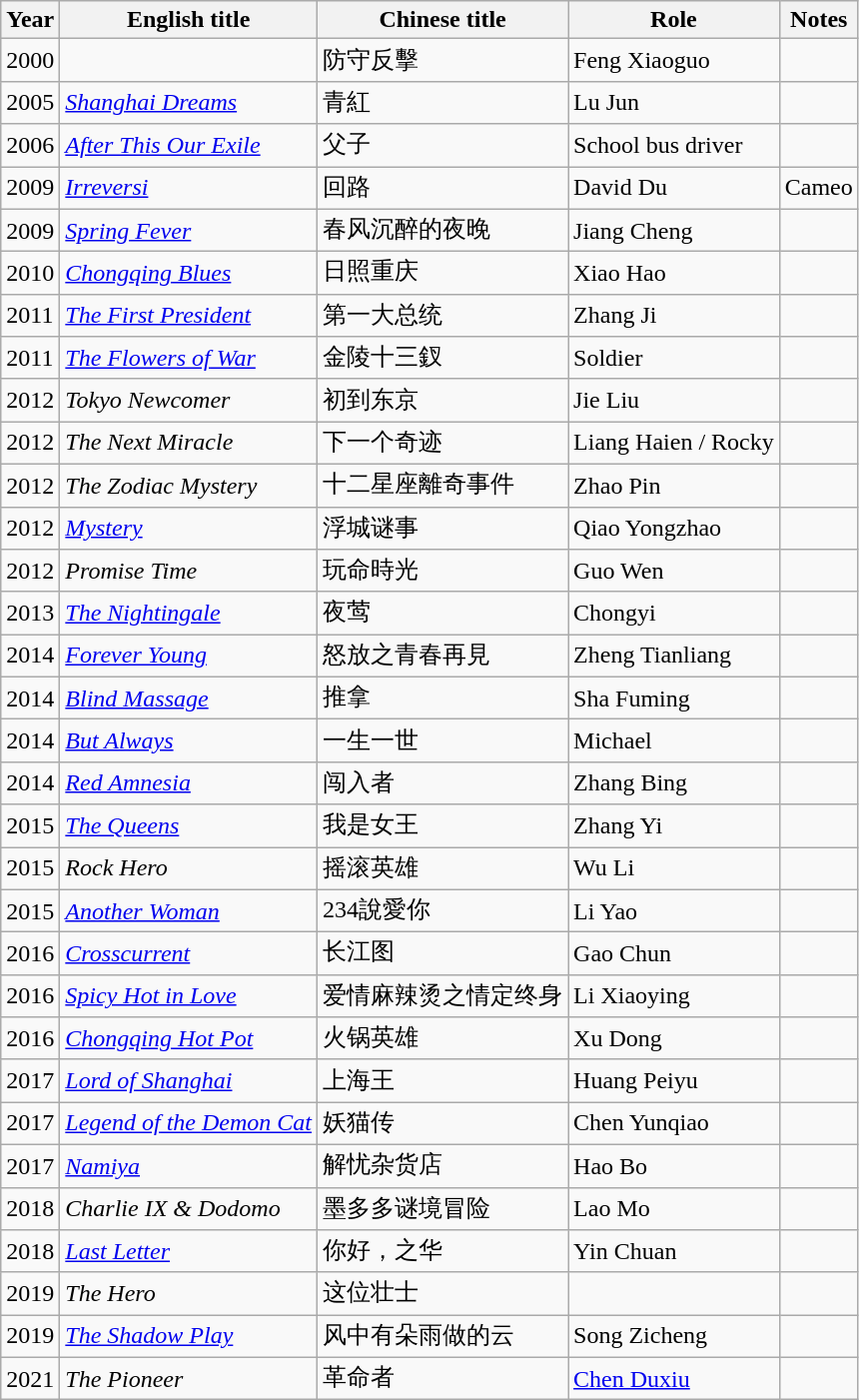<table class="wikitable">
<tr>
<th>Year</th>
<th>English title</th>
<th>Chinese title</th>
<th>Role</th>
<th>Notes</th>
</tr>
<tr>
<td>2000</td>
<td></td>
<td>防守反擊</td>
<td>Feng Xiaoguo</td>
<td></td>
</tr>
<tr>
<td>2005</td>
<td><em><a href='#'>Shanghai Dreams</a></em></td>
<td>青紅</td>
<td>Lu Jun</td>
<td></td>
</tr>
<tr>
<td>2006</td>
<td><em><a href='#'>After This Our Exile</a></em></td>
<td>父子</td>
<td>School bus driver</td>
<td></td>
</tr>
<tr>
<td>2009</td>
<td><em><a href='#'>Irreversi</a></em></td>
<td>回路</td>
<td>David Du</td>
<td>Cameo</td>
</tr>
<tr>
<td>2009</td>
<td><em><a href='#'>Spring Fever</a></em></td>
<td>春风沉醉的夜晚</td>
<td>Jiang Cheng</td>
<td></td>
</tr>
<tr>
<td>2010</td>
<td><em><a href='#'>Chongqing Blues</a></em></td>
<td>日照重庆</td>
<td>Xiao Hao</td>
<td></td>
</tr>
<tr>
<td>2011</td>
<td><em><a href='#'>The First President</a></em></td>
<td>第一大总统</td>
<td>Zhang Ji</td>
<td></td>
</tr>
<tr>
<td>2011</td>
<td><em><a href='#'>The Flowers of War</a></em></td>
<td>金陵十三釵</td>
<td>Soldier</td>
<td></td>
</tr>
<tr>
<td>2012</td>
<td><em>Tokyo Newcomer</em></td>
<td>初到东京</td>
<td>Jie Liu</td>
<td></td>
</tr>
<tr>
<td>2012</td>
<td><em>The Next Miracle</em></td>
<td>下一个奇迹</td>
<td>Liang Haien / Rocky</td>
<td></td>
</tr>
<tr>
<td>2012</td>
<td><em>The Zodiac Mystery</em></td>
<td>十二星座離奇事件</td>
<td>Zhao Pin</td>
<td></td>
</tr>
<tr>
<td>2012</td>
<td><em><a href='#'>Mystery</a></em></td>
<td>浮城谜事</td>
<td>Qiao Yongzhao</td>
<td></td>
</tr>
<tr>
<td>2012</td>
<td><em>Promise Time</em></td>
<td>玩命時光</td>
<td>Guo Wen</td>
<td></td>
</tr>
<tr>
<td>2013</td>
<td><em><a href='#'>The Nightingale</a></em></td>
<td>夜莺</td>
<td>Chongyi</td>
<td></td>
</tr>
<tr>
<td>2014</td>
<td><em><a href='#'>Forever Young</a></em></td>
<td>怒放之青春再見</td>
<td>Zheng Tianliang</td>
<td></td>
</tr>
<tr>
<td>2014</td>
<td><em><a href='#'>Blind Massage</a></em></td>
<td>推拿</td>
<td>Sha Fuming</td>
<td></td>
</tr>
<tr>
<td>2014</td>
<td><em><a href='#'>But Always</a></em></td>
<td>一生一世</td>
<td>Michael</td>
<td></td>
</tr>
<tr>
<td>2014</td>
<td><em><a href='#'>Red Amnesia</a></em></td>
<td>闯入者</td>
<td>Zhang Bing</td>
<td></td>
</tr>
<tr>
<td>2015</td>
<td><em><a href='#'>The Queens</a></em></td>
<td>我是女王</td>
<td>Zhang Yi</td>
<td></td>
</tr>
<tr>
<td>2015</td>
<td><em>Rock Hero</em></td>
<td>摇滚英雄</td>
<td>Wu Li</td>
<td></td>
</tr>
<tr>
<td>2015</td>
<td><em><a href='#'>Another Woman</a></em></td>
<td>234說愛你</td>
<td>Li Yao</td>
<td></td>
</tr>
<tr>
<td>2016</td>
<td><em><a href='#'>Crosscurrent</a></em></td>
<td>长江图</td>
<td>Gao Chun</td>
<td></td>
</tr>
<tr>
<td>2016</td>
<td><em><a href='#'>Spicy Hot in Love</a></em></td>
<td>爱情麻辣烫之情定终身</td>
<td>Li Xiaoying</td>
<td></td>
</tr>
<tr>
<td>2016</td>
<td><em><a href='#'>Chongqing Hot Pot</a></em></td>
<td>火锅英雄</td>
<td>Xu Dong</td>
<td></td>
</tr>
<tr>
<td>2017</td>
<td><em><a href='#'>Lord of Shanghai</a></em></td>
<td>上海王</td>
<td>Huang Peiyu</td>
<td></td>
</tr>
<tr>
<td>2017</td>
<td><em><a href='#'>Legend of the Demon Cat</a></em></td>
<td>妖猫传</td>
<td>Chen Yunqiao</td>
<td></td>
</tr>
<tr>
<td>2017</td>
<td><em><a href='#'>Namiya</a></em></td>
<td>解忧杂货店</td>
<td>Hao Bo</td>
<td></td>
</tr>
<tr>
<td>2018</td>
<td><em>Charlie IX & Dodomo</em></td>
<td>墨多多谜境冒险</td>
<td>Lao Mo</td>
<td></td>
</tr>
<tr>
<td>2018</td>
<td><em><a href='#'>Last Letter</a></em></td>
<td>你好，之华</td>
<td>Yin Chuan</td>
<td></td>
</tr>
<tr>
<td>2019</td>
<td><em>The Hero</em></td>
<td>这位壮士</td>
<td></td>
<td></td>
</tr>
<tr>
<td>2019</td>
<td><em><a href='#'>The Shadow Play</a></em></td>
<td>风中有朵雨做的云</td>
<td>Song Zicheng</td>
<td></td>
</tr>
<tr>
<td>2021</td>
<td><em>The Pioneer</em></td>
<td>革命者</td>
<td><a href='#'>Chen Duxiu</a></td>
<td></td>
</tr>
</table>
